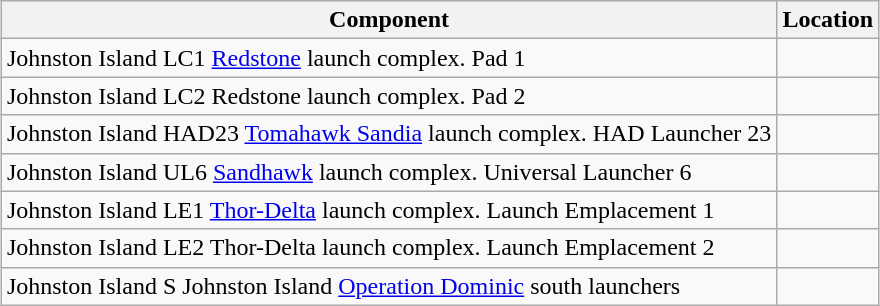<table class="wikitable" style="text-align: left;margin: 1em auto;">
<tr>
<th>Component</th>
<th>Location</th>
</tr>
<tr>
<td>Johnston Island LC1 <a href='#'>Redstone</a> launch complex. Pad 1</td>
<td></td>
</tr>
<tr>
<td>Johnston Island LC2 Redstone launch complex. Pad 2</td>
<td></td>
</tr>
<tr>
<td>Johnston Island HAD23 <a href='#'>Tomahawk Sandia</a> launch complex. HAD Launcher 23</td>
<td></td>
</tr>
<tr>
<td>Johnston Island UL6 <a href='#'>Sandhawk</a> launch complex. Universal Launcher 6</td>
<td></td>
</tr>
<tr>
<td>Johnston Island LE1 <a href='#'>Thor-Delta</a> launch complex. Launch Emplacement 1</td>
<td></td>
</tr>
<tr>
<td>Johnston Island LE2 Thor-Delta launch complex. Launch Emplacement 2</td>
<td></td>
</tr>
<tr>
<td>Johnston Island S Johnston Island <a href='#'>Operation Dominic</a> south launchers</td>
<td></td>
</tr>
</table>
